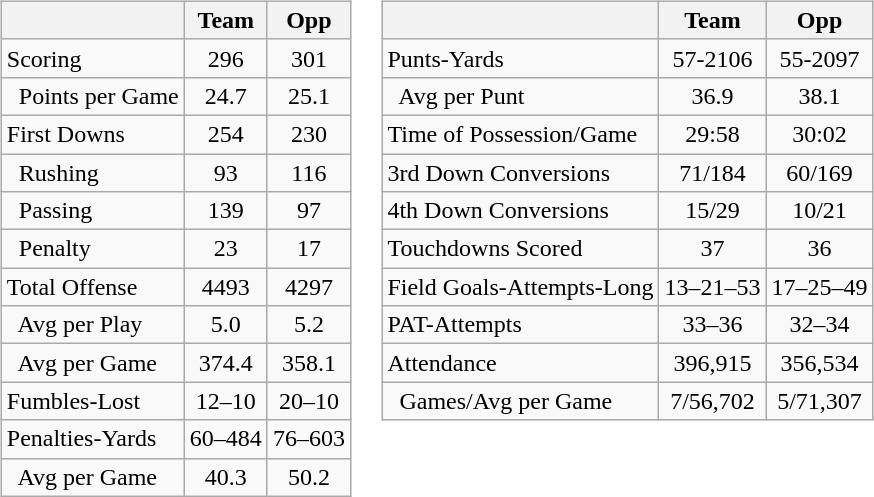<table>
<tr>
<td valign="top"><br><table class="wikitable" style="white-space:nowrap; text-align:center;">
<tr>
<th></th>
<th>Team</th>
<th>Opp</th>
</tr>
<tr>
<td align="left">Scoring</td>
<td>296</td>
<td>301</td>
</tr>
<tr>
<td align="left">  Points per Game</td>
<td>24.7</td>
<td>25.1</td>
</tr>
<tr>
<td align="left">First Downs</td>
<td>254</td>
<td>230</td>
</tr>
<tr>
<td align="left">  Rushing</td>
<td>93</td>
<td>116</td>
</tr>
<tr>
<td align="left">  Passing</td>
<td>139</td>
<td>97</td>
</tr>
<tr>
<td align="left">  Penalty</td>
<td>23</td>
<td>17</td>
</tr>
<tr>
<td align="left">Total Offense</td>
<td>4493</td>
<td>4297</td>
</tr>
<tr>
<td align="left">  Avg per Play</td>
<td>5.0</td>
<td>5.2</td>
</tr>
<tr>
<td align="left">  Avg per Game</td>
<td>374.4</td>
<td>358.1</td>
</tr>
<tr>
<td align="left">Fumbles-Lost</td>
<td>12–10</td>
<td>20–10</td>
</tr>
<tr>
<td align="left">Penalties-Yards</td>
<td>60–484</td>
<td>76–603</td>
</tr>
<tr>
<td align="left">  Avg per Game</td>
<td>40.3</td>
<td>50.2</td>
</tr>
</table>
</td>
<td valign="top"><br><table class="wikitable" style="white-space:nowrap; text-align:center;">
<tr>
<th></th>
<th>Team</th>
<th>Opp</th>
</tr>
<tr>
<td align="left">Punts-Yards</td>
<td>57-2106</td>
<td>55-2097</td>
</tr>
<tr>
<td align="left">  Avg per Punt</td>
<td>36.9</td>
<td>38.1</td>
</tr>
<tr>
<td align="left">Time of Possession/Game</td>
<td>29:58</td>
<td>30:02</td>
</tr>
<tr>
<td align="left">3rd Down Conversions</td>
<td>71/184</td>
<td>60/169</td>
</tr>
<tr>
<td align="left">4th Down Conversions</td>
<td>15/29</td>
<td>10/21</td>
</tr>
<tr>
<td align="left">Touchdowns Scored</td>
<td>37</td>
<td>36</td>
</tr>
<tr>
<td align="left">Field Goals-Attempts-Long</td>
<td>13–21–53</td>
<td>17–25–49</td>
</tr>
<tr>
<td align="left">PAT-Attempts</td>
<td>33–36</td>
<td>32–34</td>
</tr>
<tr>
<td align="left">Attendance</td>
<td>396,915</td>
<td>356,534</td>
</tr>
<tr>
<td align="left">  Games/Avg per Game</td>
<td>7/56,702</td>
<td>5/71,307</td>
</tr>
</table>
</td>
</tr>
</table>
